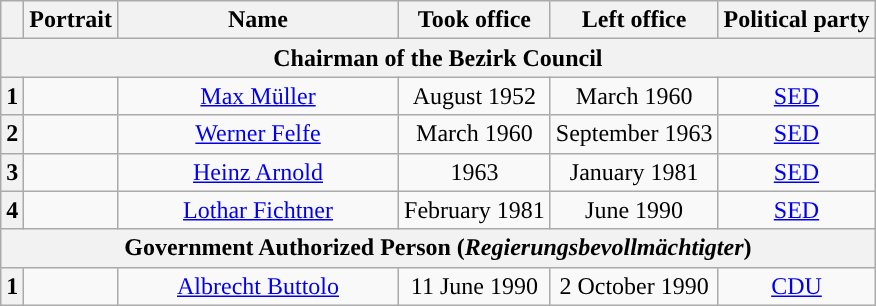<table class="wikitable" style="text-align:center">
<tr>
<th></th>
<th>Portrait</th>
<th width=180>Name<br></th>
<th>Took office</th>
<th>Left office</th>
<th>Political party</th>
</tr>
<tr>
<th colspan=6>Chairman of the Bezirk Council</th>
</tr>
<tr>
<th style="background:">1</th>
<td></td>
<td><a href='#'>Max Müller</a><br></td>
<td>August 1952</td>
<td>March 1960</td>
<td><a href='#'>SED</a></td>
</tr>
<tr>
<th style="background:">2</th>
<td></td>
<td><a href='#'>Werner Felfe</a><br></td>
<td>March 1960</td>
<td>September 1963</td>
<td><a href='#'>SED</a></td>
</tr>
<tr>
<th style="background:">3</th>
<td></td>
<td><a href='#'>Heinz Arnold</a><br></td>
<td>1963</td>
<td>January 1981</td>
<td><a href='#'>SED</a></td>
</tr>
<tr>
<th style="background:">4</th>
<td></td>
<td><a href='#'>Lothar Fichtner</a><br></td>
<td>February 1981</td>
<td>June 1990</td>
<td><a href='#'>SED</a></td>
</tr>
<tr>
<th colspan=6>Government Authorized Person (<em>Regierungsbevollmächtigter</em>)</th>
</tr>
<tr>
<th style="background:">1</th>
<td></td>
<td><a href='#'>Albrecht Buttolo</a><br></td>
<td>11 June 1990</td>
<td>2 October 1990</td>
<td><a href='#'>CDU</a></td>
</tr>
</table>
